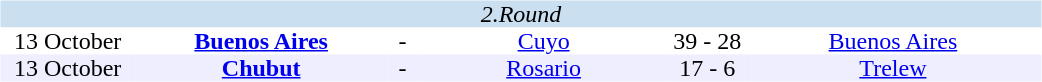<table width=700>
<tr>
<td width=700 valign="top"><br><table border=0 cellspacing=0 cellpadding=0 style="font-size: 100%; border-collapse: collapse;" width=100%>
<tr bgcolor="#CADFF0">
<td style="font-size:100%"; align="center" colspan="6"><em>2.Round</em></td>
</tr>
<tr align=center bgcolor=#FFFFFF>
<td width=90>13 October</td>
<td width=170><strong><a href='#'>Buenos Aires</a></strong></td>
<td width=20>-</td>
<td width=170><a href='#'>Cuyo</a></td>
<td width=50>39 - 28</td>
<td width=200><a href='#'>Buenos Aires</a></td>
</tr>
<tr align=center bgcolor=#EEEEFF>
<td width=90>13 October</td>
<td width=170><strong><a href='#'>Chubut</a></strong></td>
<td width=20>-</td>
<td width=170><a href='#'>Rosario</a></td>
<td width=50>17 - 6</td>
<td width=200><a href='#'>Trelew</a></td>
</tr>
</table>
</td>
</tr>
</table>
